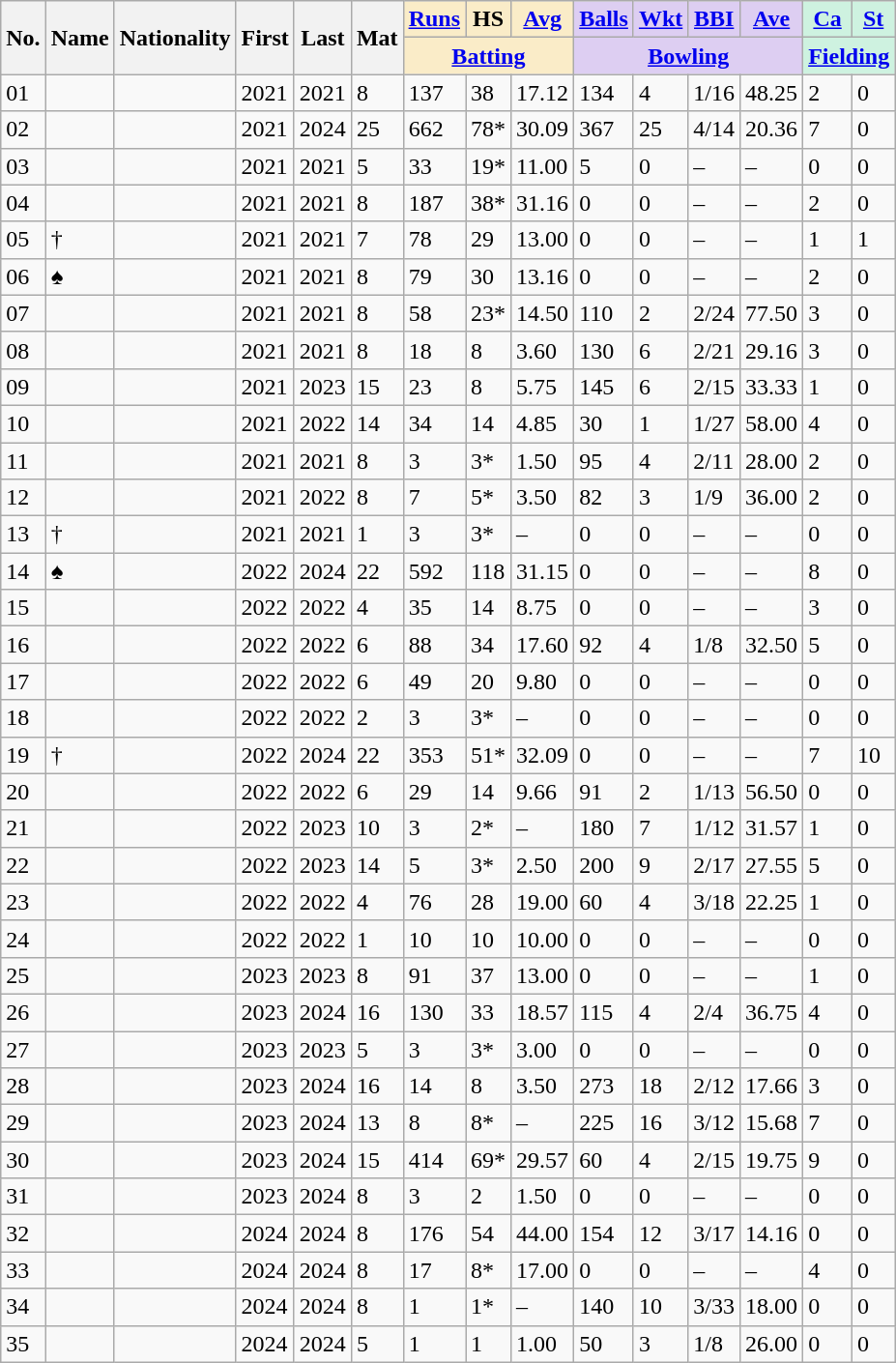<table class="wikitable sortable">
<tr align="center">
<th rowspan="2">No.</th>
<th rowspan="2">Name</th>
<th rowspan="2">Nationality</th>
<th rowspan="2">First</th>
<th rowspan="2">Last</th>
<th rowspan="2">Mat</th>
<th style="background:#faecc8"><a href='#'>Runs</a></th>
<th style="background:#faecc8">HS</th>
<th style="background:#faecc8"><a href='#'>Avg</a></th>
<th style="background:#ddcef2"><a href='#'>Balls</a></th>
<th style="background:#ddcef2"><a href='#'>Wkt</a></th>
<th style="background:#ddcef2"><a href='#'>BBI</a></th>
<th style="background:#ddcef2"><a href='#'>Ave</a></th>
<th style="background:#cef2e0"><a href='#'>Ca</a></th>
<th style="background:#cef2e0"><a href='#'>St</a></th>
</tr>
<tr class="unsortable">
<th colspan=3 style="background:#faecc8"><a href='#'>Batting</a></th>
<th colspan=4 style="background:#ddcef2"><a href='#'>Bowling</a></th>
<th colspan=2 style="background:#cef2e0"><a href='#'>Fielding</a></th>
</tr>
<tr>
<td><span>0</span>1</td>
<td></td>
<td></td>
<td>2021</td>
<td>2021</td>
<td>8</td>
<td>137</td>
<td>38</td>
<td>17.12</td>
<td>134</td>
<td>4</td>
<td>1/16</td>
<td>48.25</td>
<td>2</td>
<td>0</td>
</tr>
<tr>
<td><span>0</span>2</td>
<td><strong></strong></td>
<td></td>
<td>2021</td>
<td>2024</td>
<td>25</td>
<td>662</td>
<td>78*</td>
<td>30.09</td>
<td>367</td>
<td>25</td>
<td>4/14</td>
<td>20.36</td>
<td>7</td>
<td>0</td>
</tr>
<tr>
<td><span>0</span>3</td>
<td></td>
<td></td>
<td>2021</td>
<td>2021</td>
<td>5</td>
<td>33</td>
<td>19*</td>
<td>11.00</td>
<td>5</td>
<td>0</td>
<td>–</td>
<td>–</td>
<td>0</td>
<td>0</td>
</tr>
<tr>
<td><span>0</span>4</td>
<td><strong></strong></td>
<td></td>
<td>2021</td>
<td>2021</td>
<td>8</td>
<td>187</td>
<td>38*</td>
<td>31.16</td>
<td>0</td>
<td>0</td>
<td>–</td>
<td>–</td>
<td>2</td>
<td>0</td>
</tr>
<tr>
<td><span>0</span>5</td>
<td> †</td>
<td></td>
<td>2021</td>
<td>2021</td>
<td>7</td>
<td>78</td>
<td>29</td>
<td>13.00</td>
<td>0</td>
<td>0</td>
<td>–</td>
<td>–</td>
<td>1</td>
<td>1</td>
</tr>
<tr>
<td><span>0</span>6</td>
<td> ♠</td>
<td></td>
<td>2021</td>
<td>2021</td>
<td>8</td>
<td>79</td>
<td>30</td>
<td>13.16</td>
<td>0</td>
<td>0</td>
<td>–</td>
<td>–</td>
<td>2</td>
<td>0</td>
</tr>
<tr>
<td><span>0</span>7</td>
<td></td>
<td></td>
<td>2021</td>
<td>2021</td>
<td>8</td>
<td>58</td>
<td>23*</td>
<td>14.50</td>
<td>110</td>
<td>2</td>
<td>2/24</td>
<td>77.50</td>
<td>3</td>
<td>0</td>
</tr>
<tr>
<td><span>0</span>8</td>
<td><strong></strong></td>
<td></td>
<td>2021</td>
<td>2021</td>
<td>8</td>
<td>18</td>
<td>8</td>
<td>3.60</td>
<td>130</td>
<td>6</td>
<td>2/21</td>
<td>29.16</td>
<td>3</td>
<td>0</td>
</tr>
<tr>
<td><span>0</span>9</td>
<td></td>
<td></td>
<td>2021</td>
<td>2023</td>
<td>15</td>
<td>23</td>
<td>8</td>
<td>5.75</td>
<td>145</td>
<td>6</td>
<td>2/15</td>
<td>33.33</td>
<td>1</td>
<td>0</td>
</tr>
<tr>
<td>10</td>
<td></td>
<td></td>
<td>2021</td>
<td>2022</td>
<td>14</td>
<td>34</td>
<td>14</td>
<td>4.85</td>
<td>30</td>
<td>1</td>
<td>1/27</td>
<td>58.00</td>
<td>4</td>
<td>0</td>
</tr>
<tr>
<td>11</td>
<td></td>
<td></td>
<td>2021</td>
<td>2021</td>
<td>8</td>
<td>3</td>
<td>3*</td>
<td>1.50</td>
<td>95</td>
<td>4</td>
<td>2/11</td>
<td>28.00</td>
<td>2</td>
<td>0</td>
</tr>
<tr>
<td>12</td>
<td></td>
<td></td>
<td>2021</td>
<td>2022</td>
<td>8</td>
<td>7</td>
<td>5*</td>
<td>3.50</td>
<td>82</td>
<td>3</td>
<td>1/9</td>
<td>36.00</td>
<td>2</td>
<td>0</td>
</tr>
<tr>
<td>13</td>
<td> †</td>
<td></td>
<td>2021</td>
<td>2021</td>
<td>1</td>
<td>3</td>
<td>3*</td>
<td>–</td>
<td>0</td>
<td>0</td>
<td>–</td>
<td>–</td>
<td>0</td>
<td>0</td>
</tr>
<tr>
<td>14</td>
<td> ♠</td>
<td></td>
<td>2022</td>
<td>2024</td>
<td>22</td>
<td>592</td>
<td>118</td>
<td>31.15</td>
<td>0</td>
<td>0</td>
<td>–</td>
<td>–</td>
<td>8</td>
<td>0</td>
</tr>
<tr>
<td>15</td>
<td><strong></strong></td>
<td></td>
<td>2022</td>
<td>2022</td>
<td>4</td>
<td>35</td>
<td>14</td>
<td>8.75</td>
<td>0</td>
<td>0</td>
<td>–</td>
<td>–</td>
<td>3</td>
<td>0</td>
</tr>
<tr>
<td>16</td>
<td><strong></strong></td>
<td></td>
<td>2022</td>
<td>2022</td>
<td>6</td>
<td>88</td>
<td>34</td>
<td>17.60</td>
<td>92</td>
<td>4</td>
<td>1/8</td>
<td>32.50</td>
<td>5</td>
<td>0</td>
</tr>
<tr>
<td>17</td>
<td></td>
<td></td>
<td>2022</td>
<td>2022</td>
<td>6</td>
<td>49</td>
<td>20</td>
<td>9.80</td>
<td>0</td>
<td>0</td>
<td>–</td>
<td>–</td>
<td>0</td>
<td>0</td>
</tr>
<tr>
<td>18</td>
<td></td>
<td></td>
<td>2022</td>
<td>2022</td>
<td>2</td>
<td>3</td>
<td>3*</td>
<td>–</td>
<td>0</td>
<td>0</td>
<td>–</td>
<td>–</td>
<td>0</td>
<td>0</td>
</tr>
<tr>
<td>19</td>
<td> †</td>
<td></td>
<td>2022</td>
<td>2024</td>
<td>22</td>
<td>353</td>
<td>51*</td>
<td>32.09</td>
<td>0</td>
<td>0</td>
<td>–</td>
<td>–</td>
<td>7</td>
<td>10</td>
</tr>
<tr>
<td>20</td>
<td></td>
<td></td>
<td>2022</td>
<td>2022</td>
<td>6</td>
<td>29</td>
<td>14</td>
<td>9.66</td>
<td>91</td>
<td>2</td>
<td>1/13</td>
<td>56.50</td>
<td>0</td>
<td>0</td>
</tr>
<tr>
<td>21</td>
<td></td>
<td></td>
<td>2022</td>
<td>2023</td>
<td>10</td>
<td>3</td>
<td>2*</td>
<td>–</td>
<td>180</td>
<td>7</td>
<td>1/12</td>
<td>31.57</td>
<td>1</td>
<td>0</td>
</tr>
<tr>
<td>22</td>
<td></td>
<td></td>
<td>2022</td>
<td>2023</td>
<td>14</td>
<td>5</td>
<td>3*</td>
<td>2.50</td>
<td>200</td>
<td>9</td>
<td>2/17</td>
<td>27.55</td>
<td>5</td>
<td>0</td>
</tr>
<tr>
<td>23</td>
<td><strong></strong></td>
<td></td>
<td>2022</td>
<td>2022</td>
<td>4</td>
<td>76</td>
<td>28</td>
<td>19.00</td>
<td>60</td>
<td>4</td>
<td>3/18</td>
<td>22.25</td>
<td>1</td>
<td>0</td>
</tr>
<tr>
<td>24</td>
<td><strong></strong></td>
<td></td>
<td>2022</td>
<td>2022</td>
<td>1</td>
<td>10</td>
<td>10</td>
<td>10.00</td>
<td>0</td>
<td>0</td>
<td>–</td>
<td>–</td>
<td>0</td>
<td>0</td>
</tr>
<tr>
<td>25</td>
<td><strong></strong></td>
<td></td>
<td>2023</td>
<td>2023</td>
<td>8</td>
<td>91</td>
<td>37</td>
<td>13.00</td>
<td>0</td>
<td>0</td>
<td>–</td>
<td>–</td>
<td>1</td>
<td>0</td>
</tr>
<tr>
<td>26</td>
<td></td>
<td></td>
<td>2023</td>
<td>2024</td>
<td>16</td>
<td>130</td>
<td>33</td>
<td>18.57</td>
<td>115</td>
<td>4</td>
<td>2/4</td>
<td>36.75</td>
<td>4</td>
<td>0</td>
</tr>
<tr>
<td>27</td>
<td></td>
<td></td>
<td>2023</td>
<td>2023</td>
<td>5</td>
<td>3</td>
<td>3*</td>
<td>3.00</td>
<td>0</td>
<td>0</td>
<td>–</td>
<td>–</td>
<td>0</td>
<td>0</td>
</tr>
<tr>
<td>28</td>
<td></td>
<td></td>
<td>2023</td>
<td>2024</td>
<td>16</td>
<td>14</td>
<td>8</td>
<td>3.50</td>
<td>273</td>
<td>18</td>
<td>2/12</td>
<td>17.66</td>
<td>3</td>
<td>0</td>
</tr>
<tr>
<td>29</td>
<td><strong></strong></td>
<td></td>
<td>2023</td>
<td>2024</td>
<td>13</td>
<td>8</td>
<td>8*</td>
<td>–</td>
<td>225</td>
<td>16</td>
<td>3/12</td>
<td>15.68</td>
<td>7</td>
<td>0</td>
</tr>
<tr>
<td>30</td>
<td></td>
<td></td>
<td>2023</td>
<td>2024</td>
<td>15</td>
<td>414</td>
<td>69*</td>
<td>29.57</td>
<td>60</td>
<td>4</td>
<td>2/15</td>
<td>19.75</td>
<td>9</td>
<td>0</td>
</tr>
<tr>
<td>31</td>
<td></td>
<td></td>
<td>2023</td>
<td>2024</td>
<td>8</td>
<td>3</td>
<td>2</td>
<td>1.50</td>
<td>0</td>
<td>0</td>
<td>–</td>
<td>–</td>
<td>0</td>
<td>0</td>
</tr>
<tr>
<td>32</td>
<td><strong></strong></td>
<td></td>
<td>2024</td>
<td>2024</td>
<td>8</td>
<td>176</td>
<td>54</td>
<td>44.00</td>
<td>154</td>
<td>12</td>
<td>3/17</td>
<td>14.16</td>
<td>0</td>
<td>0</td>
</tr>
<tr>
<td>33</td>
<td></td>
<td></td>
<td>2024</td>
<td>2024</td>
<td>8</td>
<td>17</td>
<td>8*</td>
<td>17.00</td>
<td>0</td>
<td>0</td>
<td>–</td>
<td>–</td>
<td>4</td>
<td>0</td>
</tr>
<tr>
<td>34</td>
<td></td>
<td></td>
<td>2024</td>
<td>2024</td>
<td>8</td>
<td>1</td>
<td>1*</td>
<td>–</td>
<td>140</td>
<td>10</td>
<td>3/33</td>
<td>18.00</td>
<td>0</td>
<td>0</td>
</tr>
<tr>
<td>35</td>
<td></td>
<td></td>
<td>2024</td>
<td>2024</td>
<td>5</td>
<td>1</td>
<td>1</td>
<td>1.00</td>
<td>50</td>
<td>3</td>
<td>1/8</td>
<td>26.00</td>
<td>0</td>
<td>0</td>
</tr>
</table>
